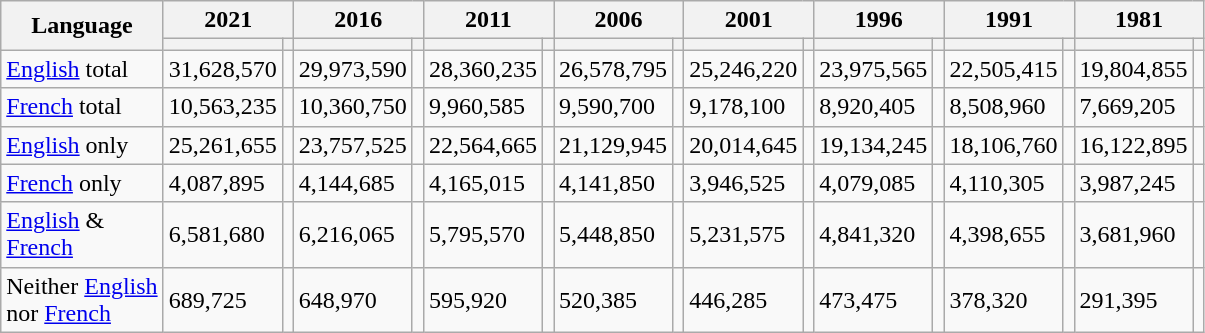<table class="wikitable sortable sticky-header-multi" style=text-align:center" style="margin:1em auto;">
<tr>
<th rowspan="2">Language</th>
<th colspan="2">2021</th>
<th colspan="2">2016</th>
<th colspan="2">2011</th>
<th colspan="2">2006</th>
<th colspan="2">2001</th>
<th colspan="2">1996</th>
<th colspan="2">1991</th>
<th colspan="2">1981</th>
</tr>
<tr>
<th><a href='#'></a></th>
<th></th>
<th></th>
<th></th>
<th></th>
<th></th>
<th></th>
<th></th>
<th></th>
<th></th>
<th></th>
<th></th>
<th></th>
<th></th>
<th></th>
<th></th>
</tr>
<tr>
<td><a href='#'>English</a> total</td>
<td>31,628,570</td>
<td></td>
<td>29,973,590</td>
<td></td>
<td>28,360,235</td>
<td></td>
<td>26,578,795</td>
<td></td>
<td>25,246,220</td>
<td></td>
<td>23,975,565</td>
<td></td>
<td>22,505,415</td>
<td></td>
<td>19,804,855</td>
<td></td>
</tr>
<tr>
<td><a href='#'>French</a> total</td>
<td>10,563,235</td>
<td></td>
<td>10,360,750</td>
<td></td>
<td>9,960,585</td>
<td></td>
<td>9,590,700</td>
<td></td>
<td>9,178,100</td>
<td></td>
<td>8,920,405</td>
<td></td>
<td>8,508,960</td>
<td></td>
<td>7,669,205</td>
<td></td>
</tr>
<tr>
<td><a href='#'>English</a> only</td>
<td>25,261,655</td>
<td></td>
<td>23,757,525</td>
<td></td>
<td>22,564,665</td>
<td></td>
<td>21,129,945</td>
<td></td>
<td>20,014,645</td>
<td></td>
<td>19,134,245</td>
<td></td>
<td>18,106,760</td>
<td></td>
<td>16,122,895</td>
<td></td>
</tr>
<tr>
<td><a href='#'>French</a> only</td>
<td>4,087,895</td>
<td></td>
<td>4,144,685</td>
<td></td>
<td>4,165,015</td>
<td></td>
<td>4,141,850</td>
<td></td>
<td>3,946,525</td>
<td></td>
<td>4,079,085</td>
<td></td>
<td>4,110,305</td>
<td></td>
<td>3,987,245</td>
<td></td>
</tr>
<tr>
<td><a href='#'>English</a> &<br><a href='#'>French</a></td>
<td>6,581,680</td>
<td></td>
<td>6,216,065</td>
<td></td>
<td>5,795,570</td>
<td></td>
<td>5,448,850</td>
<td></td>
<td>5,231,575</td>
<td></td>
<td>4,841,320</td>
<td></td>
<td>4,398,655</td>
<td></td>
<td>3,681,960</td>
<td></td>
</tr>
<tr>
<td>Neither <a href='#'>English</a><br>nor <a href='#'>French</a></td>
<td>689,725</td>
<td></td>
<td>648,970</td>
<td></td>
<td>595,920</td>
<td></td>
<td>520,385</td>
<td></td>
<td>446,285</td>
<td></td>
<td>473,475</td>
<td></td>
<td>378,320</td>
<td></td>
<td>291,395</td>
<td></td>
</tr>
</table>
